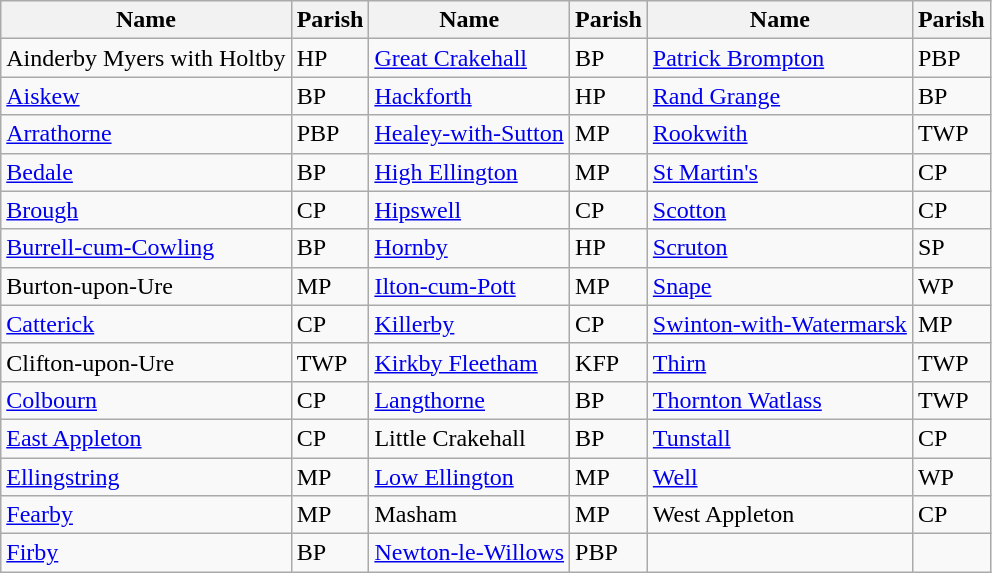<table class="wikitable">
<tr>
<th>Name</th>
<th>Parish</th>
<th>Name</th>
<th>Parish</th>
<th>Name</th>
<th>Parish</th>
</tr>
<tr>
<td>Ainderby Myers with Holtby</td>
<td>HP</td>
<td><a href='#'>Great Crakehall</a></td>
<td>BP</td>
<td><a href='#'>Patrick Brompton</a></td>
<td>PBP</td>
</tr>
<tr>
<td><a href='#'>Aiskew</a></td>
<td>BP</td>
<td><a href='#'>Hackforth</a></td>
<td>HP</td>
<td><a href='#'>Rand Grange</a></td>
<td>BP</td>
</tr>
<tr>
<td><a href='#'>Arrathorne</a></td>
<td>PBP</td>
<td><a href='#'>Healey-with-Sutton</a></td>
<td>MP</td>
<td><a href='#'>Rookwith</a></td>
<td>TWP</td>
</tr>
<tr>
<td><a href='#'>Bedale</a></td>
<td>BP</td>
<td><a href='#'>High Ellington</a></td>
<td>MP</td>
<td><a href='#'>St Martin's</a></td>
<td>CP</td>
</tr>
<tr>
<td><a href='#'>Brough</a></td>
<td>CP</td>
<td><a href='#'>Hipswell</a></td>
<td>CP</td>
<td><a href='#'>Scotton</a></td>
<td>CP</td>
</tr>
<tr>
<td><a href='#'>Burrell-cum-Cowling</a></td>
<td>BP</td>
<td><a href='#'>Hornby</a></td>
<td>HP</td>
<td><a href='#'>Scruton</a></td>
<td>SP</td>
</tr>
<tr>
<td>Burton-upon-Ure</td>
<td>MP</td>
<td><a href='#'>Ilton-cum-Pott</a></td>
<td>MP</td>
<td><a href='#'>Snape</a></td>
<td>WP</td>
</tr>
<tr>
<td><a href='#'>Catterick</a></td>
<td>CP</td>
<td><a href='#'>Killerby</a></td>
<td>CP</td>
<td><a href='#'>Swinton-with-Watermarsk</a></td>
<td>MP</td>
</tr>
<tr>
<td>Clifton-upon-Ure</td>
<td>TWP</td>
<td><a href='#'>Kirkby Fleetham</a></td>
<td>KFP</td>
<td><a href='#'>Thirn</a></td>
<td>TWP</td>
</tr>
<tr>
<td><a href='#'>Colbourn</a></td>
<td>CP</td>
<td><a href='#'>Langthorne</a></td>
<td>BP</td>
<td><a href='#'>Thornton Watlass</a></td>
<td>TWP</td>
</tr>
<tr>
<td><a href='#'>East Appleton</a></td>
<td>CP</td>
<td>Little Crakehall</td>
<td>BP</td>
<td><a href='#'>Tunstall</a></td>
<td>CP</td>
</tr>
<tr>
<td><a href='#'>Ellingstring</a></td>
<td>MP</td>
<td><a href='#'>Low Ellington</a></td>
<td>MP</td>
<td><a href='#'>Well</a></td>
<td>WP</td>
</tr>
<tr>
<td><a href='#'>Fearby</a></td>
<td>MP</td>
<td>Masham</td>
<td>MP</td>
<td>West Appleton</td>
<td>CP</td>
</tr>
<tr>
<td><a href='#'>Firby</a></td>
<td>BP</td>
<td><a href='#'>Newton-le-Willows</a></td>
<td>PBP</td>
<td></td>
<td></td>
</tr>
</table>
